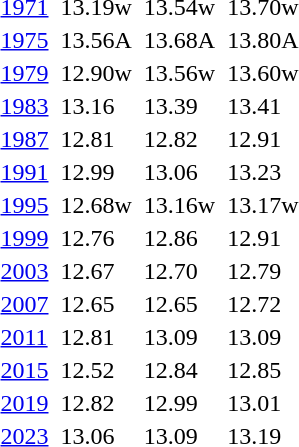<table>
<tr valign="top">
<td><a href='#'>1971</a><br></td>
<td></td>
<td>13.19w</td>
<td></td>
<td>13.54w</td>
<td></td>
<td>13.70w</td>
</tr>
<tr valign="top">
<td><a href='#'>1975</a><br></td>
<td></td>
<td>13.56A</td>
<td></td>
<td>13.68A</td>
<td></td>
<td>13.80A</td>
</tr>
<tr valign="top">
<td><a href='#'>1979</a><br></td>
<td></td>
<td>12.90w</td>
<td></td>
<td>13.56w</td>
<td></td>
<td>13.60w</td>
</tr>
<tr valign="top">
<td><a href='#'>1983</a><br></td>
<td></td>
<td>13.16</td>
<td></td>
<td>13.39</td>
<td></td>
<td>13.41</td>
</tr>
<tr valign="top">
<td><a href='#'>1987</a><br></td>
<td></td>
<td>12.81</td>
<td></td>
<td>12.82</td>
<td></td>
<td>12.91</td>
</tr>
<tr valign="top">
<td><a href='#'>1991</a><br></td>
<td></td>
<td>12.99</td>
<td></td>
<td>13.06</td>
<td></td>
<td>13.23</td>
</tr>
<tr valign="top">
<td><a href='#'>1995</a><br></td>
<td></td>
<td>12.68w</td>
<td></td>
<td>13.16w</td>
<td></td>
<td>13.17w</td>
</tr>
<tr valign="top">
<td><a href='#'>1999</a><br></td>
<td></td>
<td>12.76</td>
<td></td>
<td>12.86</td>
<td></td>
<td>12.91</td>
</tr>
<tr valign="top">
<td><a href='#'>2003</a><br></td>
<td></td>
<td>12.67</td>
<td></td>
<td>12.70</td>
<td></td>
<td>12.79</td>
</tr>
<tr valign="top">
<td><a href='#'>2007</a><br></td>
<td></td>
<td>12.65</td>
<td></td>
<td>12.65</td>
<td></td>
<td>12.72</td>
</tr>
<tr valign="top">
<td><a href='#'>2011</a><br></td>
<td></td>
<td>12.81</td>
<td></td>
<td>13.09</td>
<td></td>
<td>13.09</td>
</tr>
<tr valign="top">
<td><a href='#'>2015</a><br></td>
<td></td>
<td>12.52</td>
<td></td>
<td>12.84</td>
<td></td>
<td>12.85</td>
</tr>
<tr valign="top">
<td><a href='#'>2019</a><br></td>
<td></td>
<td>12.82</td>
<td></td>
<td>12.99</td>
<td></td>
<td>13.01</td>
</tr>
<tr valign="top">
<td><a href='#'>2023</a><br></td>
<td></td>
<td>13.06</td>
<td></td>
<td>13.09</td>
<td></td>
<td>13.19</td>
</tr>
</table>
